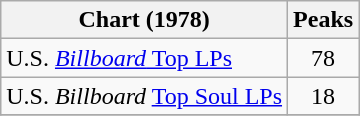<table class="wikitable">
<tr>
<th>Chart (1978)</th>
<th>Peaks<br></th>
</tr>
<tr>
<td>U.S. <a href='#'><em>Billboard</em> Top LPs</a></td>
<td align="center">78</td>
</tr>
<tr>
<td>U.S. <em>Billboard</em> <a href='#'>Top Soul LPs</a></td>
<td align="center">18</td>
</tr>
<tr>
</tr>
</table>
